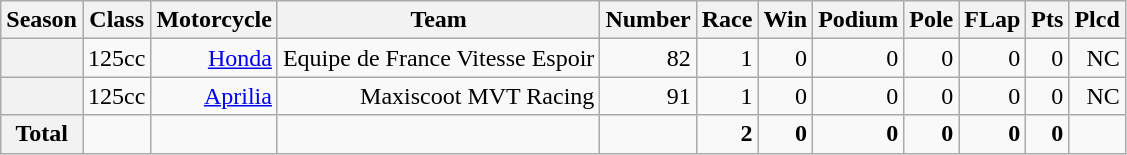<table class="wikitable">
<tr>
<th>Season</th>
<th>Class</th>
<th>Motorcycle</th>
<th>Team</th>
<th>Number</th>
<th>Race</th>
<th>Win</th>
<th>Podium</th>
<th>Pole</th>
<th>FLap</th>
<th>Pts</th>
<th>Plcd</th>
</tr>
<tr align="right">
<th></th>
<td>125cc</td>
<td><a href='#'>Honda</a></td>
<td>Equipe de France Vitesse Espoir</td>
<td>82</td>
<td>1</td>
<td>0</td>
<td>0</td>
<td>0</td>
<td>0</td>
<td>0</td>
<td>NC</td>
</tr>
<tr align="right">
<th></th>
<td>125cc</td>
<td><a href='#'>Aprilia</a></td>
<td>Maxiscoot MVT Racing</td>
<td>91</td>
<td>1</td>
<td>0</td>
<td>0</td>
<td>0</td>
<td>0</td>
<td>0</td>
<td>NC</td>
</tr>
<tr align="right">
<th>Total</th>
<td></td>
<td></td>
<td></td>
<td></td>
<td><strong>2</strong></td>
<td><strong>0</strong></td>
<td><strong>0</strong></td>
<td><strong>0</strong></td>
<td><strong>0</strong></td>
<td><strong>0</strong></td>
<td></td>
</tr>
</table>
